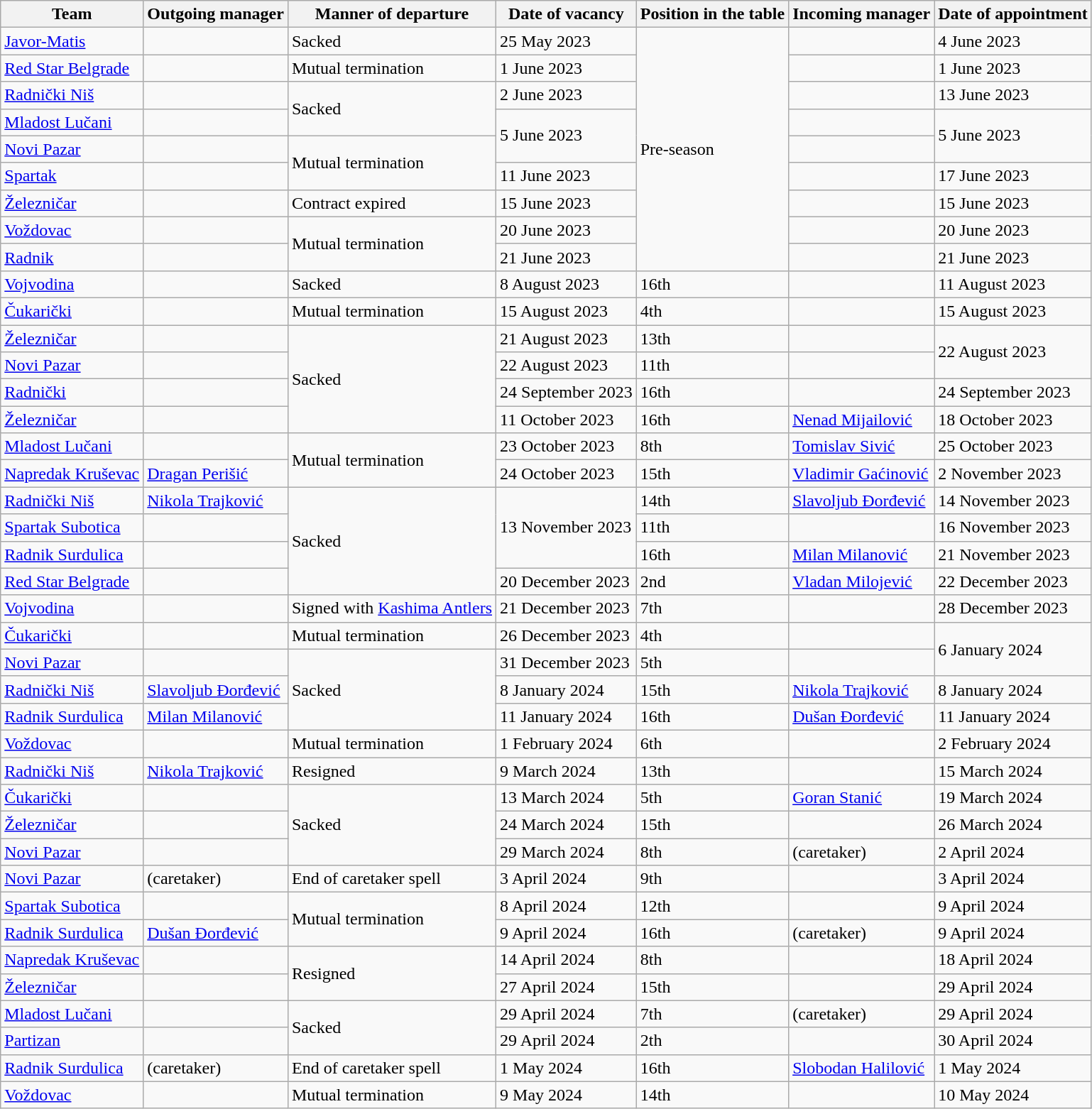<table class="wikitable">
<tr>
<th>Team</th>
<th>Outgoing manager</th>
<th>Manner of departure</th>
<th>Date of vacancy</th>
<th>Position in the table</th>
<th>Incoming manager</th>
<th>Date of appointment</th>
</tr>
<tr>
<td><a href='#'>Javor-Matis</a></td>
<td> </td>
<td>Sacked</td>
<td>25 May 2023</td>
<td rowspan=9>Pre-season</td>
<td> </td>
<td>4 June 2023</td>
</tr>
<tr>
<td><a href='#'>Red Star Belgrade</a></td>
<td> </td>
<td>Mutual termination</td>
<td>1 June 2023</td>
<td> </td>
<td>1 June 2023</td>
</tr>
<tr>
<td><a href='#'>Radnički Niš</a></td>
<td> </td>
<td rowspan=2>Sacked</td>
<td>2 June 2023</td>
<td> </td>
<td>13 June 2023</td>
</tr>
<tr>
<td><a href='#'>Mladost Lučani</a></td>
<td> </td>
<td rowspan=2>5 June 2023</td>
<td> </td>
<td rowspan=2>5 June 2023</td>
</tr>
<tr>
<td><a href='#'>Novi Pazar</a></td>
<td> </td>
<td rowspan=2>Mutual termination</td>
<td> </td>
</tr>
<tr>
<td><a href='#'>Spartak</a></td>
<td> </td>
<td>11 June 2023</td>
<td> </td>
<td>17 June 2023</td>
</tr>
<tr>
<td><a href='#'>Železničar</a></td>
<td> </td>
<td>Contract expired</td>
<td>15 June 2023</td>
<td> </td>
<td>15 June 2023</td>
</tr>
<tr>
<td><a href='#'>Voždovac</a></td>
<td> </td>
<td rowspan=2>Mutual termination</td>
<td>20 June 2023</td>
<td> </td>
<td>20 June 2023</td>
</tr>
<tr>
<td><a href='#'>Radnik</a></td>
<td> </td>
<td>21 June 2023</td>
<td> </td>
<td>21 June 2023</td>
</tr>
<tr>
<td><a href='#'>Vojvodina</a></td>
<td> </td>
<td>Sacked</td>
<td>8 August 2023</td>
<td>16th</td>
<td> </td>
<td>11 August 2023</td>
</tr>
<tr>
<td><a href='#'>Čukarički</a></td>
<td> </td>
<td>Mutual termination</td>
<td>15 August 2023</td>
<td>4th</td>
<td> </td>
<td>15 August 2023</td>
</tr>
<tr>
<td><a href='#'>Železničar</a></td>
<td> </td>
<td rowspan=4>Sacked</td>
<td>21 August 2023</td>
<td>13th</td>
<td> </td>
<td rowspan=2>22 August 2023</td>
</tr>
<tr>
<td><a href='#'>Novi Pazar</a></td>
<td> </td>
<td>22 August 2023</td>
<td>11th</td>
<td> </td>
</tr>
<tr>
<td><a href='#'>Radnički</a></td>
<td> </td>
<td>24 September 2023</td>
<td>16th</td>
<td> </td>
<td>24 September 2023</td>
</tr>
<tr>
<td><a href='#'>Železničar</a></td>
<td> </td>
<td>11 October 2023</td>
<td>16th</td>
<td> <a href='#'>Nenad Mijailović</a></td>
<td>18 October 2023</td>
</tr>
<tr>
<td><a href='#'>Mladost Lučani</a></td>
<td> </td>
<td rowspan=2>Mutual termination</td>
<td>23 October 2023</td>
<td>8th</td>
<td> <a href='#'>Tomislav Sivić</a></td>
<td>25 October 2023</td>
</tr>
<tr>
<td><a href='#'>Napredak Kruševac</a></td>
<td> <a href='#'>Dragan Perišić</a></td>
<td>24 October 2023</td>
<td>15th</td>
<td> <a href='#'>Vladimir Gaćinović</a></td>
<td>2 November 2023</td>
</tr>
<tr>
<td><a href='#'>Radnički Niš</a></td>
<td> <a href='#'>Nikola Trajković</a></td>
<td rowspan=4>Sacked</td>
<td rowspan=3>13 November 2023</td>
<td>14th</td>
<td> <a href='#'>Slavoljub Đorđević</a></td>
<td>14 November 2023</td>
</tr>
<tr>
<td><a href='#'>Spartak Subotica</a></td>
<td> </td>
<td>11th</td>
<td> </td>
<td>16 November 2023</td>
</tr>
<tr>
<td><a href='#'>Radnik Surdulica</a></td>
<td> </td>
<td>16th</td>
<td> <a href='#'>Milan Milanović</a></td>
<td>21 November 2023</td>
</tr>
<tr>
<td><a href='#'>Red Star Belgrade</a></td>
<td> </td>
<td>20 December 2023</td>
<td>2nd</td>
<td> <a href='#'>Vladan Milojević</a></td>
<td>22 December 2023</td>
</tr>
<tr>
<td><a href='#'>Vojvodina</a></td>
<td> </td>
<td>Signed with  <a href='#'>Kashima Antlers</a></td>
<td>21 December 2023</td>
<td>7th</td>
<td> </td>
<td>28 December 2023</td>
</tr>
<tr>
<td><a href='#'>Čukarički</a></td>
<td> </td>
<td>Mutual termination</td>
<td>26 December 2023</td>
<td>4th</td>
<td> </td>
<td rowspan=2>6 January 2024</td>
</tr>
<tr>
<td><a href='#'>Novi Pazar</a></td>
<td> </td>
<td rowspan=3>Sacked</td>
<td>31 December 2023</td>
<td>5th</td>
<td> </td>
</tr>
<tr>
<td><a href='#'>Radnički Niš</a></td>
<td> <a href='#'>Slavoljub Đorđević</a></td>
<td>8 January 2024</td>
<td>15th</td>
<td> <a href='#'>Nikola Trajković</a></td>
<td>8 January 2024</td>
</tr>
<tr>
<td><a href='#'>Radnik Surdulica</a></td>
<td> <a href='#'>Milan Milanović</a></td>
<td>11 January 2024</td>
<td>16th</td>
<td> <a href='#'>Dušan Đorđević</a></td>
<td>11 January 2024</td>
</tr>
<tr>
<td><a href='#'>Voždovac</a></td>
<td> </td>
<td>Mutual termination</td>
<td>1 February 2024</td>
<td>6th</td>
<td> </td>
<td>2 February 2024</td>
</tr>
<tr>
<td><a href='#'>Radnički Niš</a></td>
<td> <a href='#'>Nikola Trajković</a></td>
<td>Resigned</td>
<td>9 March 2024</td>
<td>13th</td>
<td> </td>
<td>15 March 2024</td>
</tr>
<tr>
<td><a href='#'>Čukarički</a></td>
<td> </td>
<td rowspan="3">Sacked</td>
<td>13 March 2024</td>
<td>5th</td>
<td> <a href='#'>Goran Stanić</a></td>
<td>19 March 2024</td>
</tr>
<tr>
<td><a href='#'>Železničar</a></td>
<td> </td>
<td>24 March 2024</td>
<td>15th</td>
<td> </td>
<td>26 March 2024</td>
</tr>
<tr>
<td><a href='#'>Novi Pazar</a></td>
<td> </td>
<td>29 March 2024</td>
<td>8th</td>
<td>  (caretaker)</td>
<td>2 April 2024</td>
</tr>
<tr>
<td><a href='#'>Novi Pazar</a></td>
<td>  (caretaker)</td>
<td>End of caretaker spell</td>
<td>3 April 2024</td>
<td>9th</td>
<td> </td>
<td>3 April 2024</td>
</tr>
<tr>
<td><a href='#'>Spartak Subotica</a></td>
<td> </td>
<td rowspan="2">Mutual termination</td>
<td>8 April 2024</td>
<td>12th</td>
<td> </td>
<td>9 April 2024</td>
</tr>
<tr>
<td><a href='#'>Radnik Surdulica</a></td>
<td> <a href='#'>Dušan Đorđević</a></td>
<td>9 April 2024</td>
<td>16th</td>
<td>  (caretaker)</td>
<td>9 April 2024</td>
</tr>
<tr>
<td><a href='#'>Napredak Kruševac</a></td>
<td> </td>
<td rowspan="2">Resigned</td>
<td>14 April 2024</td>
<td>8th</td>
<td> </td>
<td>18 April 2024</td>
</tr>
<tr>
<td><a href='#'>Železničar</a></td>
<td> </td>
<td>27 April 2024</td>
<td>15th</td>
<td> </td>
<td>29 April 2024</td>
</tr>
<tr>
<td><a href='#'>Mladost Lučani</a></td>
<td> </td>
<td rowspan="2">Sacked</td>
<td>29 April 2024</td>
<td>7th</td>
<td>  (caretaker)</td>
<td>29 April 2024</td>
</tr>
<tr>
<td><a href='#'>Partizan</a></td>
<td> </td>
<td>29 April 2024</td>
<td>2th</td>
<td> </td>
<td>30 April 2024</td>
</tr>
<tr>
<td><a href='#'>Radnik Surdulica</a></td>
<td>  (caretaker)</td>
<td>End of caretaker spell</td>
<td>1 May 2024</td>
<td>16th</td>
<td> <a href='#'>Slobodan Halilović</a></td>
<td>1 May 2024</td>
</tr>
<tr>
<td><a href='#'>Voždovac</a></td>
<td> </td>
<td>Mutual termination</td>
<td>9 May 2024</td>
<td>14th</td>
<td> </td>
<td>10 May 2024</td>
</tr>
</table>
